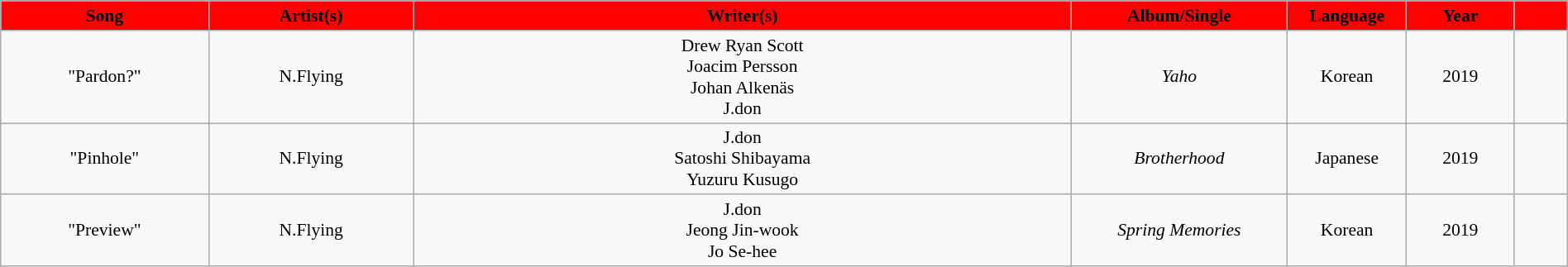<table class="wikitable" style="margin:0.5em auto; clear:both; font-size:.9em; text-align:center; width:100%">
<tr>
<th style="width:200px; background:#FF0000;">Song</th>
<th style="width:200px; background:#FF0000;">Artist(s)</th>
<th style="width:700px; background:#FF0000;">Writer(s)</th>
<th style="width:200px; background:#FF0000;">Album/Single</th>
<th style="width:100px; background:#FF0000;">Language</th>
<th style="width:100px; background:#FF0000;">Year</th>
<th style="width:50px;  background:#FF0000;"></th>
</tr>
<tr>
<td>"Pardon?" </td>
<td>N.Flying</td>
<td>Drew Ryan Scott <br> Joacim Persson <br> Johan Alkenäs <br> J.don</td>
<td><em>Yaho</em></td>
<td>Korean</td>
<td>2019</td>
<td></td>
</tr>
<tr>
<td>"Pinhole"</td>
<td>N.Flying</td>
<td>J.don <br> Satoshi Shibayama <br> Yuzuru Kusugo</td>
<td><em>Brotherhood</em></td>
<td>Japanese</td>
<td>2019</td>
<td></td>
</tr>
<tr>
<td>"Preview"</td>
<td>N.Flying</td>
<td>J.don <br> Jeong Jin-wook <br> Jo Se-hee</td>
<td><em>Spring Memories</em></td>
<td>Korean</td>
<td>2019</td>
<td></td>
</tr>
</table>
